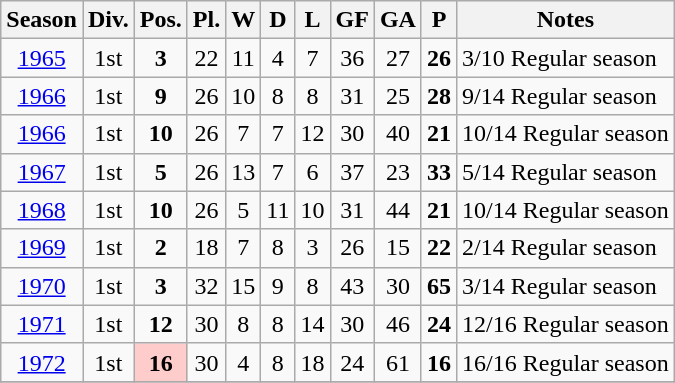<table class="wikitable sortable">
<tr>
<th>Season</th>
<th>Div.</th>
<th>Pos.</th>
<th>Pl.</th>
<th>W</th>
<th>D</th>
<th>L</th>
<th>GF</th>
<th>GA</th>
<th>P</th>
<th>Notes</th>
</tr>
<tr>
<td align=center><a href='#'>1965</a></td>
<td align=center>1st</td>
<td align=center><strong>3</strong></td>
<td align=center>22</td>
<td align=center>11</td>
<td align=center>4</td>
<td align=center>7</td>
<td align=center>36</td>
<td align=center>27</td>
<td align=center><strong>26</strong></td>
<td>3/10 Regular season</td>
</tr>
<tr>
<td align=center><a href='#'>1966</a></td>
<td align=center>1st</td>
<td align=center><strong>9</strong></td>
<td align=center>26</td>
<td align=center>10</td>
<td align=center>8</td>
<td align=center>8</td>
<td align=center>31</td>
<td align=center>25</td>
<td align=center><strong>28</strong></td>
<td>9/14 Regular season</td>
</tr>
<tr>
<td align=center><a href='#'>1966</a></td>
<td align=center>1st</td>
<td align=center><strong>10</strong></td>
<td align=center>26</td>
<td align=center>7</td>
<td align=center>7</td>
<td align=center>12</td>
<td align=center>30</td>
<td align=center>40</td>
<td align=center><strong>21</strong></td>
<td>10/14 Regular season</td>
</tr>
<tr>
<td align=center><a href='#'>1967</a></td>
<td align=center>1st</td>
<td align=center><strong>5</strong></td>
<td align=center>26</td>
<td align=center>13</td>
<td align=center>7</td>
<td align=center>6</td>
<td align=center>37</td>
<td align=center>23</td>
<td align=center><strong>33</strong></td>
<td>5/14 Regular season</td>
</tr>
<tr>
<td align=center><a href='#'>1968</a></td>
<td align=center>1st</td>
<td align=center><strong>10</strong></td>
<td align=center>26</td>
<td align=center>5</td>
<td align=center>11</td>
<td align=center>10</td>
<td align=center>31</td>
<td align=center>44</td>
<td align=center><strong>21</strong></td>
<td>10/14 Regular season</td>
</tr>
<tr>
<td align=center><a href='#'>1969</a></td>
<td align=center>1st</td>
<td align=center><strong>2</strong></td>
<td align=center>18</td>
<td align=center>7</td>
<td align=center>8</td>
<td align=center>3</td>
<td align=center>26</td>
<td align=center>15</td>
<td align=center><strong>22</strong></td>
<td>2/14 Regular season</td>
</tr>
<tr>
<td align=center><a href='#'>1970</a></td>
<td align=center>1st</td>
<td align=center><strong>3</strong></td>
<td align=center>32</td>
<td align=center>15</td>
<td align=center>9</td>
<td align=center>8</td>
<td align=center>43</td>
<td align=center>30</td>
<td align=center><strong>65</strong></td>
<td>3/14 Regular season</td>
</tr>
<tr>
<td align=center><a href='#'>1971</a></td>
<td align=center>1st</td>
<td align=center><strong>12</strong></td>
<td align=center>30</td>
<td align=center>8</td>
<td align=center>8</td>
<td align=center>14</td>
<td align=center>30</td>
<td align=center>46</td>
<td align=center><strong>24</strong></td>
<td>12/16 Regular season</td>
</tr>
<tr>
<td align=center><a href='#'>1972</a></td>
<td align=center>1st</td>
<td align=center  bgcolor=#ffcccc><strong>16</strong></td>
<td align=center>30</td>
<td align=center>4</td>
<td align=center>8</td>
<td align=center>18</td>
<td align=center>24</td>
<td align=center>61</td>
<td align=center><strong>16</strong></td>
<td>16/16 Regular season</td>
</tr>
<tr>
</tr>
</table>
